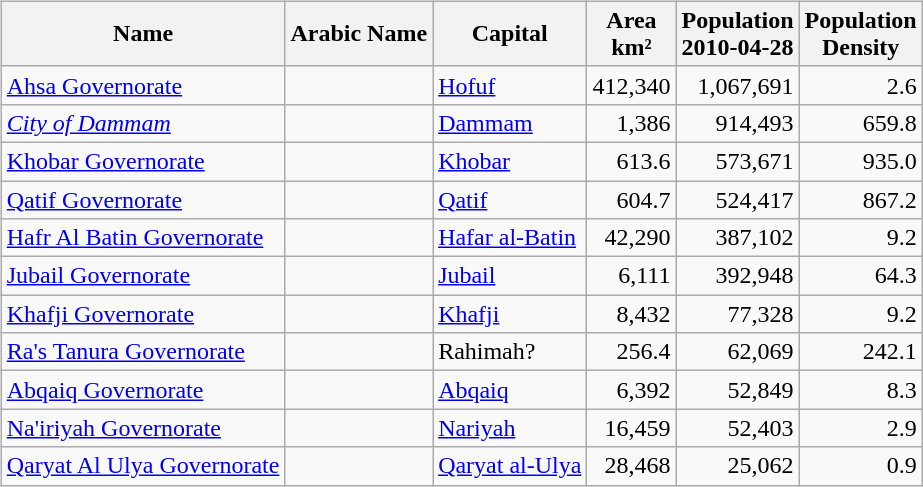<table class="toptextcells">
<tr>
<td><br><table class="wikitable">
<tr>
<th>Name</th>
<th>Arabic Name</th>
<th>Capital</th>
<th>Area<br>km²</th>
<th>Population<br>2010-04-28</th>
<th>Population<br>Density</th>
</tr>
<tr>
<td><a href='#'>Ahsa Governorate</a></td>
<td></td>
<td><a href='#'>Hofuf</a></td>
<td align="right">412,340</td>
<td align="right">1,067,691</td>
<td align="right">2.6</td>
</tr>
<tr>
<td><em><a href='#'>City of Dammam</a></em></td>
<td></td>
<td><a href='#'>Dammam</a></td>
<td align="right">1,386</td>
<td align="right">914,493</td>
<td align="right">659.8</td>
</tr>
<tr>
<td><a href='#'>Khobar Governorate</a></td>
<td></td>
<td><a href='#'>Khobar</a></td>
<td align="right">613.6</td>
<td align="right">573,671</td>
<td align="right">935.0</td>
</tr>
<tr>
<td><a href='#'>Qatif Governorate</a></td>
<td></td>
<td><a href='#'>Qatif</a></td>
<td align="right">604.7</td>
<td align="right">524,417</td>
<td align="right">867.2</td>
</tr>
<tr>
<td><a href='#'>Hafr Al Batin Governorate</a></td>
<td></td>
<td><a href='#'>Hafar al-Batin</a></td>
<td align="right">42,290</td>
<td align="right">387,102</td>
<td align="right">9.2</td>
</tr>
<tr>
<td><a href='#'>Jubail Governorate</a></td>
<td></td>
<td><a href='#'>Jubail</a></td>
<td align="right">6,111</td>
<td align="right">392,948</td>
<td align="right">64.3</td>
</tr>
<tr>
<td><a href='#'>Khafji Governorate</a></td>
<td></td>
<td><a href='#'>Khafji</a></td>
<td align="right">8,432</td>
<td align="right">77,328</td>
<td align="right">9.2</td>
</tr>
<tr>
<td><a href='#'>Ra's Tanura Governorate</a></td>
<td></td>
<td>Rahimah?</td>
<td align="right">256.4</td>
<td align="right">62,069</td>
<td align="right">242.1</td>
</tr>
<tr>
<td><a href='#'>Abqaiq Governorate</a></td>
<td></td>
<td><a href='#'>Abqaiq</a></td>
<td align="right">6,392</td>
<td align="right">52,849</td>
<td align="right">8.3</td>
</tr>
<tr>
<td><a href='#'>Na'iriyah Governorate</a></td>
<td></td>
<td><a href='#'>Nariyah</a></td>
<td align="right">16,459</td>
<td align="right">52,403</td>
<td align="right">2.9</td>
</tr>
<tr>
<td><a href='#'>Qaryat Al Ulya Governorate</a></td>
<td></td>
<td><a href='#'>Qaryat al-Ulya</a></td>
<td align="right">28,468</td>
<td align="right">25,062</td>
<td align="right">0.9</td>
</tr>
</table>
</td>
<td style="vertical-align:middle"><br><br></td>
</tr>
</table>
